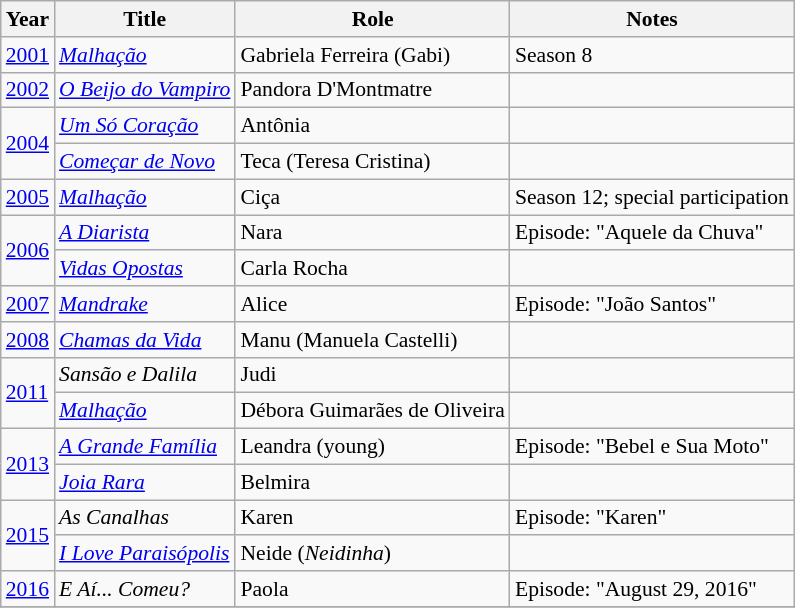<table class="wikitable" style="font-size: 90%;">
<tr>
<th>Year</th>
<th>Title</th>
<th>Role</th>
<th>Notes</th>
</tr>
<tr>
<td><a href='#'>2001</a></td>
<td><em><a href='#'>Malhação</a></em></td>
<td>Gabriela Ferreira (Gabi)</td>
<td>Season 8</td>
</tr>
<tr>
<td><a href='#'>2002</a></td>
<td><em><a href='#'>O Beijo do Vampiro</a></em></td>
<td>Pandora D'Montmatre</td>
<td></td>
</tr>
<tr>
<td rowspan="2"><a href='#'>2004</a></td>
<td><em><a href='#'>Um Só Coração</a></em></td>
<td>Antônia</td>
<td></td>
</tr>
<tr>
<td><em><a href='#'>Começar de Novo</a></em></td>
<td>Teca (Teresa Cristina)</td>
<td></td>
</tr>
<tr>
<td><a href='#'>2005</a></td>
<td><em><a href='#'>Malhação</a></em></td>
<td>Ciça</td>
<td>Season 12; special participation</td>
</tr>
<tr>
<td rowspan="2"><a href='#'>2006</a></td>
<td><em><a href='#'>A Diarista</a></em></td>
<td>Nara</td>
<td>Episode: "Aquele da Chuva"</td>
</tr>
<tr>
<td><em><a href='#'>Vidas Opostas</a></em></td>
<td>Carla Rocha</td>
<td></td>
</tr>
<tr>
<td><a href='#'>2007</a></td>
<td><em><a href='#'>Mandrake</a></em></td>
<td>Alice</td>
<td>Episode: "João Santos"</td>
</tr>
<tr>
<td><a href='#'>2008</a></td>
<td><em><a href='#'>Chamas da Vida</a></em></td>
<td>Manu (Manuela Castelli)</td>
<td></td>
</tr>
<tr>
<td rowspan="2"><a href='#'>2011</a></td>
<td><em>Sansão e Dalila</em></td>
<td>Judi</td>
<td></td>
</tr>
<tr>
<td><em><a href='#'>Malhação</a></em></td>
<td>Débora Guimarães de Oliveira</td>
<td></td>
</tr>
<tr>
<td rowspan="2"><a href='#'>2013</a></td>
<td><em><a href='#'>A Grande Família</a></em></td>
<td>Leandra (young)</td>
<td>Episode: "Bebel e Sua Moto"</td>
</tr>
<tr>
<td><em><a href='#'>Joia Rara</a></em></td>
<td>Belmira</td>
<td></td>
</tr>
<tr>
<td rowspan="2"><a href='#'>2015</a></td>
<td><em>As Canalhas</em></td>
<td>Karen</td>
<td>Episode: "Karen"</td>
</tr>
<tr>
<td><em><a href='#'>I Love Paraisópolis</a></em></td>
<td>Neide (<em>Neidinha</em>)</td>
<td></td>
</tr>
<tr>
<td><a href='#'>2016</a></td>
<td><em>E Aí... Comeu?</em></td>
<td>Paola</td>
<td>Episode: "August 29, 2016"</td>
</tr>
<tr>
</tr>
</table>
